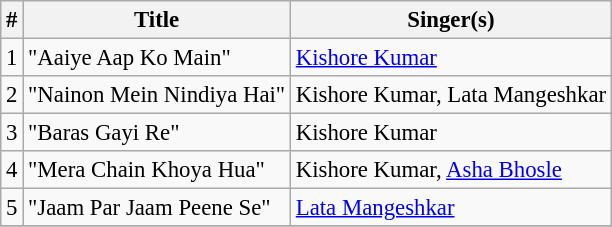<table class="wikitable" style="font-size:95%;">
<tr>
<th>#</th>
<th>Title</th>
<th>Singer(s)</th>
</tr>
<tr>
<td>1</td>
<td>"Aaiye Aap Ko Main"</td>
<td><a href='#'>Kishore Kumar</a></td>
</tr>
<tr>
<td>2</td>
<td>"Nainon Mein Nindiya Hai"</td>
<td>Kishore Kumar, Lata Mangeshkar</td>
</tr>
<tr>
<td>3</td>
<td>"Baras Gayi Re"</td>
<td>Kishore Kumar</td>
</tr>
<tr>
<td>4</td>
<td>"Mera Chain Khoya Hua"</td>
<td>Kishore Kumar, <a href='#'>Asha Bhosle</a></td>
</tr>
<tr>
<td>5</td>
<td>"Jaam Par Jaam Peene Se"</td>
<td><a href='#'>Lata Mangeshkar</a></td>
</tr>
<tr>
</tr>
</table>
